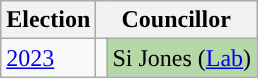<table class="wikitable">
<tr>
<th>Election</th>
<th colspan="2">Councillor</th>
</tr>
<tr>
<td><a href='#'>2023</a></td>
<td style="background-color: "></td>
<td bgcolor="#B6D7A8">Si Jones (<a href='#'>Lab</a>)</td>
</tr>
</table>
